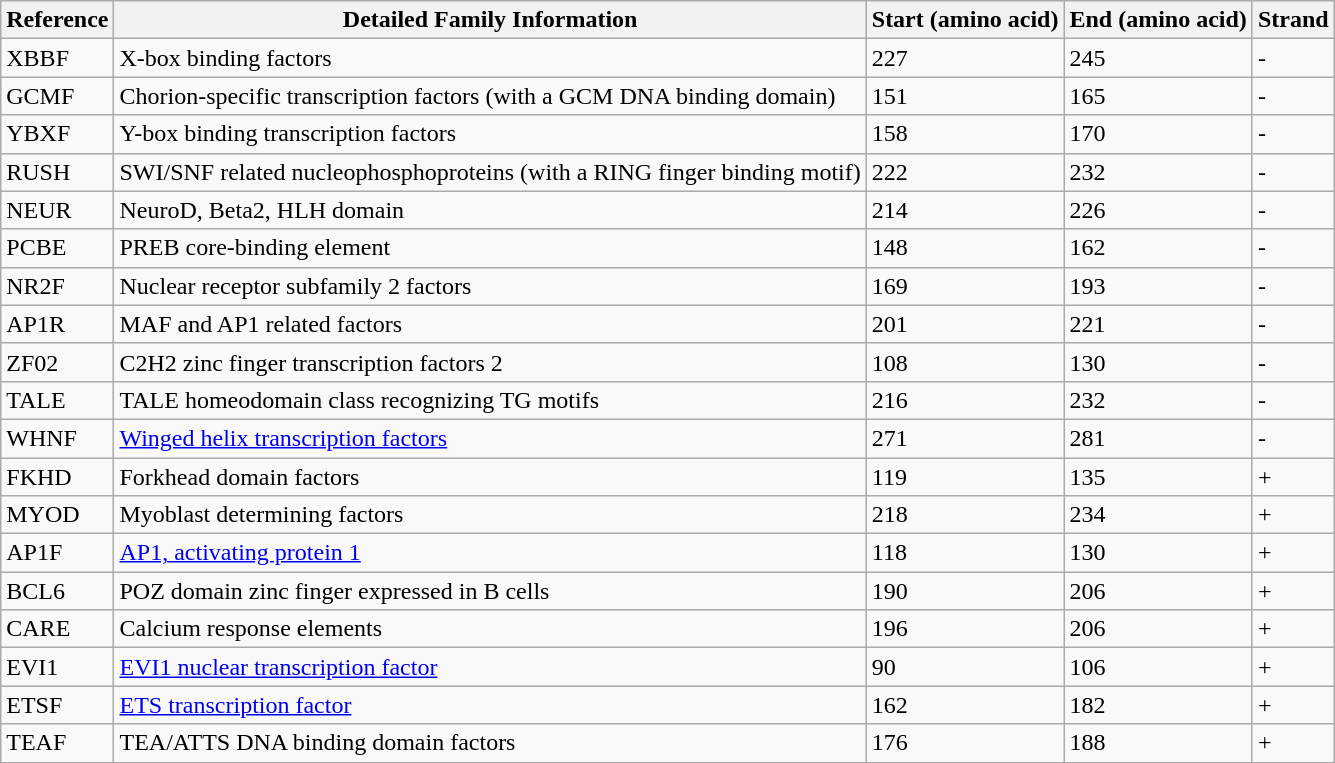<table class="sortable wikitable">
<tr>
<th>Reference</th>
<th>Detailed Family Information</th>
<th>Start (amino acid)</th>
<th>End (amino acid)</th>
<th>Strand</th>
</tr>
<tr>
<td>XBBF</td>
<td>X-box binding factors</td>
<td>227</td>
<td>245</td>
<td>-</td>
</tr>
<tr>
<td>GCMF</td>
<td>Chorion-specific transcription factors (with a GCM DNA binding domain)</td>
<td>151</td>
<td>165</td>
<td>-</td>
</tr>
<tr>
<td>YBXF</td>
<td>Y-box binding transcription factors</td>
<td>158</td>
<td>170</td>
<td>-</td>
</tr>
<tr>
<td>RUSH</td>
<td>SWI/SNF related nucleophosphoproteins (with a RING finger binding motif)</td>
<td>222</td>
<td>232</td>
<td>-</td>
</tr>
<tr>
<td>NEUR</td>
<td>NeuroD, Beta2, HLH domain</td>
<td>214</td>
<td>226</td>
<td>-</td>
</tr>
<tr>
<td>PCBE</td>
<td>PREB core-binding element</td>
<td>148</td>
<td>162</td>
<td>-</td>
</tr>
<tr>
<td>NR2F</td>
<td>Nuclear receptor subfamily 2 factors</td>
<td>169</td>
<td>193</td>
<td>-</td>
</tr>
<tr>
<td>AP1R</td>
<td>MAF and AP1 related factors</td>
<td>201</td>
<td>221</td>
<td>-</td>
</tr>
<tr>
<td>ZF02</td>
<td>C2H2 zinc finger transcription factors 2</td>
<td>108</td>
<td>130</td>
<td>-</td>
</tr>
<tr>
<td>TALE</td>
<td>TALE homeodomain class recognizing TG motifs</td>
<td>216</td>
<td>232</td>
<td>-</td>
</tr>
<tr>
<td>WHNF</td>
<td><a href='#'>Winged helix transcription factors</a></td>
<td>271</td>
<td>281</td>
<td>-</td>
</tr>
<tr>
<td>FKHD</td>
<td>Forkhead domain factors</td>
<td>119</td>
<td>135</td>
<td>+</td>
</tr>
<tr>
<td>MYOD</td>
<td>Myoblast determining factors</td>
<td>218</td>
<td>234</td>
<td>+</td>
</tr>
<tr>
<td>AP1F</td>
<td><a href='#'>AP1, activating protein 1</a></td>
<td>118</td>
<td>130</td>
<td>+</td>
</tr>
<tr>
<td>BCL6</td>
<td>POZ domain zinc finger expressed in B cells</td>
<td>190</td>
<td>206</td>
<td>+</td>
</tr>
<tr>
<td>CARE</td>
<td>Calcium response elements</td>
<td>196</td>
<td>206</td>
<td>+</td>
</tr>
<tr>
<td>EVI1</td>
<td><a href='#'>EVI1 nuclear transcription factor</a></td>
<td>90</td>
<td>106</td>
<td>+</td>
</tr>
<tr>
<td>ETSF</td>
<td><a href='#'>ETS transcription factor</a></td>
<td>162</td>
<td>182</td>
<td>+</td>
</tr>
<tr>
<td>TEAF</td>
<td>TEA/ATTS DNA binding domain factors</td>
<td>176</td>
<td>188</td>
<td>+</td>
</tr>
</table>
